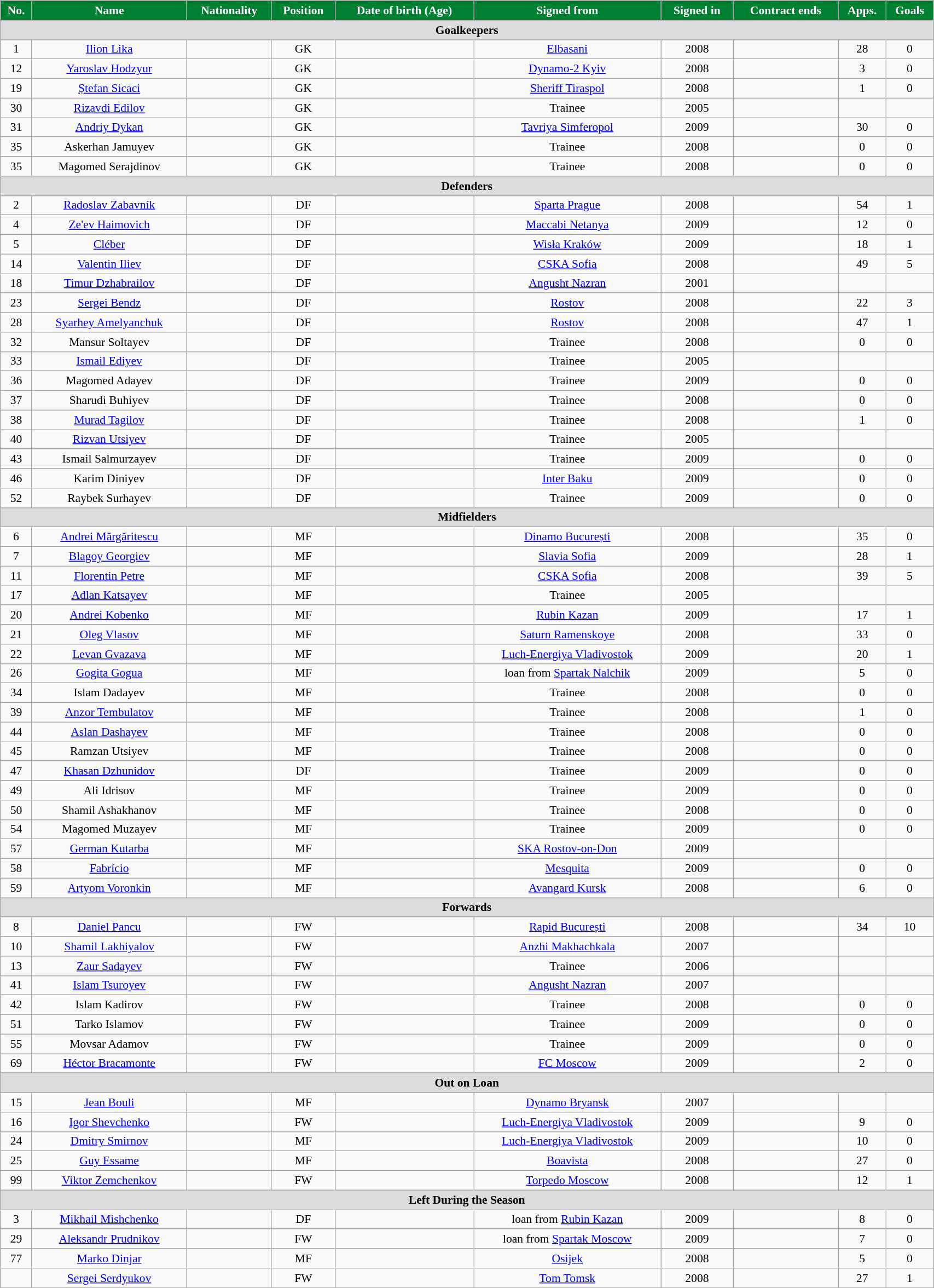<table class="wikitable"  style="text-align:center; font-size:90%; width:90%;">
<tr>
<th style="background:#008033; color:white; text-align:center;">No.</th>
<th style="background:#008033; color:white; text-align:center;">Name</th>
<th style="background:#008033; color:white; text-align:center;">Nationality</th>
<th style="background:#008033; color:white; text-align:center;">Position</th>
<th style="background:#008033; color:white; text-align:center;">Date of birth (Age)</th>
<th style="background:#008033; color:white; text-align:center;">Signed from</th>
<th style="background:#008033; color:white; text-align:center;">Signed in</th>
<th style="background:#008033; color:white; text-align:center;">Contract ends</th>
<th style="background:#008033; color:white; text-align:center;">Apps.</th>
<th style="background:#008033; color:white; text-align:center;">Goals</th>
</tr>
<tr>
<th colspan="11"  style="background:#dcdcdc; text-align:center;">Goalkeepers</th>
</tr>
<tr>
<td>1</td>
<td><a href='#'>Ilion Lika</a></td>
<td></td>
<td>GK</td>
<td></td>
<td><a href='#'>Elbasani</a></td>
<td>2008</td>
<td></td>
<td>28</td>
<td>0</td>
</tr>
<tr>
<td>12</td>
<td><a href='#'>Yaroslav Hodzyur</a></td>
<td></td>
<td>GK</td>
<td></td>
<td><a href='#'>Dynamo-2 Kyiv</a></td>
<td>2008</td>
<td></td>
<td>3</td>
<td>0</td>
</tr>
<tr>
<td>19</td>
<td><a href='#'>Ștefan Sicaci</a></td>
<td></td>
<td>GK</td>
<td></td>
<td><a href='#'>Sheriff Tiraspol</a></td>
<td>2008</td>
<td></td>
<td>1</td>
<td>0</td>
</tr>
<tr>
<td>30</td>
<td><a href='#'>Rizavdi Edilov</a></td>
<td></td>
<td>GK</td>
<td></td>
<td>Trainee</td>
<td>2005</td>
<td></td>
<td></td>
<td></td>
</tr>
<tr>
<td>31</td>
<td><a href='#'>Andriy Dykan</a></td>
<td></td>
<td>GK</td>
<td></td>
<td><a href='#'>Tavriya Simferopol</a></td>
<td>2009</td>
<td></td>
<td>30</td>
<td>0</td>
</tr>
<tr>
<td>35</td>
<td>Askerhan Jamuyev</td>
<td></td>
<td>GK</td>
<td></td>
<td>Trainee</td>
<td>2008</td>
<td></td>
<td>0</td>
<td>0</td>
</tr>
<tr>
<td>35</td>
<td>Magomed Serajdinov</td>
<td></td>
<td>GK</td>
<td></td>
<td>Trainee</td>
<td>2008</td>
<td></td>
<td>0</td>
<td>0</td>
</tr>
<tr>
<th colspan="11"  style="background:#dcdcdc; text-align:center;">Defenders</th>
</tr>
<tr>
<td>2</td>
<td><a href='#'>Radoslav Zabavník</a></td>
<td></td>
<td>DF</td>
<td></td>
<td><a href='#'>Sparta Prague</a></td>
<td>2008</td>
<td></td>
<td>54</td>
<td>1</td>
</tr>
<tr>
<td>4</td>
<td><a href='#'>Ze'ev Haimovich</a></td>
<td></td>
<td>DF</td>
<td></td>
<td><a href='#'>Maccabi Netanya</a></td>
<td>2009</td>
<td></td>
<td>12</td>
<td>0</td>
</tr>
<tr>
<td>5</td>
<td><a href='#'>Cléber</a></td>
<td></td>
<td>DF</td>
<td></td>
<td><a href='#'>Wisła Kraków</a></td>
<td>2009</td>
<td></td>
<td>18</td>
<td>1</td>
</tr>
<tr>
<td>14</td>
<td><a href='#'>Valentin Iliev</a></td>
<td></td>
<td>DF</td>
<td></td>
<td><a href='#'>CSKA Sofia</a></td>
<td>2008</td>
<td></td>
<td>49</td>
<td>5</td>
</tr>
<tr>
<td>18</td>
<td><a href='#'>Timur Dzhabrailov</a></td>
<td></td>
<td>DF</td>
<td></td>
<td><a href='#'>Angusht Nazran</a></td>
<td>2001</td>
<td></td>
<td></td>
<td></td>
</tr>
<tr>
<td>23</td>
<td><a href='#'>Sergei Bendz</a></td>
<td></td>
<td>DF</td>
<td></td>
<td><a href='#'>Rostov</a></td>
<td>2008</td>
<td></td>
<td>22</td>
<td>3</td>
</tr>
<tr>
<td>28</td>
<td><a href='#'>Syarhey Amelyanchuk</a></td>
<td></td>
<td>DF</td>
<td></td>
<td><a href='#'>Rostov</a></td>
<td>2008</td>
<td></td>
<td>47</td>
<td>1</td>
</tr>
<tr>
<td>32</td>
<td>Mansur Soltayev</td>
<td></td>
<td>DF</td>
<td></td>
<td>Trainee</td>
<td>2008</td>
<td></td>
<td>0</td>
<td>0</td>
</tr>
<tr>
<td>33</td>
<td><a href='#'>Ismail Ediyev</a></td>
<td></td>
<td>DF</td>
<td></td>
<td>Trainee</td>
<td>2005</td>
<td></td>
<td></td>
<td></td>
</tr>
<tr>
<td>36</td>
<td>Magomed Adayev</td>
<td></td>
<td>DF</td>
<td></td>
<td>Trainee</td>
<td>2009</td>
<td></td>
<td>0</td>
<td>0</td>
</tr>
<tr>
<td>37</td>
<td>Sharudi Buhiyev</td>
<td></td>
<td>DF</td>
<td></td>
<td>Trainee</td>
<td>2008</td>
<td></td>
<td>0</td>
<td>0</td>
</tr>
<tr>
<td>38</td>
<td><a href='#'>Murad Tagilov</a></td>
<td></td>
<td>DF</td>
<td></td>
<td>Trainee</td>
<td>2008</td>
<td></td>
<td>1</td>
<td>0</td>
</tr>
<tr>
<td>40</td>
<td><a href='#'>Rizvan Utsiyev</a></td>
<td></td>
<td>DF</td>
<td></td>
<td>Trainee</td>
<td>2005</td>
<td></td>
<td></td>
<td></td>
</tr>
<tr>
<td>43</td>
<td>Ismail Salmurzayev</td>
<td></td>
<td>DF</td>
<td></td>
<td>Trainee</td>
<td>2009</td>
<td></td>
<td>0</td>
<td>0</td>
</tr>
<tr>
<td>46</td>
<td>Karim Diniyev</td>
<td></td>
<td>DF</td>
<td></td>
<td><a href='#'>Inter Baku</a></td>
<td>2009</td>
<td></td>
<td>0</td>
<td>0</td>
</tr>
<tr>
<td>52</td>
<td>Raybek Surhayev</td>
<td></td>
<td>DF</td>
<td></td>
<td>Trainee</td>
<td>2009</td>
<td></td>
<td>0</td>
<td>0</td>
</tr>
<tr>
<th colspan="11"  style="background:#dcdcdc; text-align:center;">Midfielders</th>
</tr>
<tr>
<td>6</td>
<td><a href='#'>Andrei Mărgăritescu</a></td>
<td></td>
<td>MF</td>
<td></td>
<td><a href='#'>Dinamo București</a></td>
<td>2008</td>
<td></td>
<td>35</td>
<td>0</td>
</tr>
<tr>
<td>7</td>
<td><a href='#'>Blagoy Georgiev</a></td>
<td></td>
<td>MF</td>
<td></td>
<td><a href='#'>Slavia Sofia</a></td>
<td>2009</td>
<td></td>
<td>28</td>
<td>1</td>
</tr>
<tr>
<td>11</td>
<td><a href='#'>Florentin Petre</a></td>
<td></td>
<td>MF</td>
<td></td>
<td><a href='#'>CSKA Sofia</a></td>
<td>2008</td>
<td></td>
<td>39</td>
<td>5</td>
</tr>
<tr>
<td>17</td>
<td><a href='#'>Adlan Katsayev</a></td>
<td></td>
<td>MF</td>
<td></td>
<td>Trainee</td>
<td>2005</td>
<td></td>
<td></td>
<td></td>
</tr>
<tr>
<td>20</td>
<td><a href='#'>Andrei Kobenko</a></td>
<td></td>
<td>MF</td>
<td></td>
<td><a href='#'>Rubin Kazan</a></td>
<td>2009</td>
<td></td>
<td>17</td>
<td>1</td>
</tr>
<tr>
<td>21</td>
<td><a href='#'>Oleg Vlasov</a></td>
<td></td>
<td>MF</td>
<td></td>
<td><a href='#'>Saturn Ramenskoye</a></td>
<td>2008</td>
<td></td>
<td>33</td>
<td>0</td>
</tr>
<tr>
<td>22</td>
<td><a href='#'>Levan Gvazava</a></td>
<td></td>
<td>MF</td>
<td></td>
<td><a href='#'>Luch-Energiya Vladivostok</a></td>
<td>2009</td>
<td></td>
<td>20</td>
<td>1</td>
</tr>
<tr>
<td>26</td>
<td><a href='#'>Gogita Gogua</a></td>
<td></td>
<td>MF</td>
<td></td>
<td>loan from <a href='#'>Spartak Nalchik</a></td>
<td>2009</td>
<td></td>
<td>5</td>
<td>0</td>
</tr>
<tr>
<td>34</td>
<td>Islam Dadayev</td>
<td></td>
<td>MF</td>
<td></td>
<td>Trainee</td>
<td>2008</td>
<td></td>
<td>0</td>
<td>0</td>
</tr>
<tr>
<td>39</td>
<td><a href='#'>Anzor Tembulatov</a></td>
<td></td>
<td>MF</td>
<td></td>
<td>Trainee</td>
<td>2008</td>
<td></td>
<td>1</td>
<td>0</td>
</tr>
<tr>
<td>44</td>
<td><a href='#'>Aslan Dashayev</a></td>
<td></td>
<td>MF</td>
<td></td>
<td>Trainee</td>
<td>2008</td>
<td></td>
<td>0</td>
<td>0</td>
</tr>
<tr>
<td>45</td>
<td>Ramzan Utsiyev</td>
<td></td>
<td>MF</td>
<td></td>
<td>Trainee</td>
<td>2008</td>
<td></td>
<td>0</td>
<td>0</td>
</tr>
<tr>
<td>47</td>
<td><a href='#'>Khasan Dzhunidov</a></td>
<td></td>
<td>DF</td>
<td></td>
<td>Trainee</td>
<td>2009</td>
<td></td>
<td>0</td>
<td>0</td>
</tr>
<tr>
<td>49</td>
<td>Ali Idrisov</td>
<td></td>
<td>MF</td>
<td></td>
<td>Trainee</td>
<td>2009</td>
<td></td>
<td>0</td>
<td>0</td>
</tr>
<tr>
<td>50</td>
<td>Shamil Ashakhanov</td>
<td></td>
<td>MF</td>
<td></td>
<td>Trainee</td>
<td>2008</td>
<td></td>
<td>0</td>
<td>0</td>
</tr>
<tr>
<td>54</td>
<td>Magomed Muzayev</td>
<td></td>
<td>MF</td>
<td></td>
<td>Trainee</td>
<td>2009</td>
<td></td>
<td>0</td>
<td>0</td>
</tr>
<tr>
<td>57</td>
<td><a href='#'>German Kutarba</a></td>
<td></td>
<td>MF</td>
<td></td>
<td><a href='#'>SKA Rostov-on-Don</a></td>
<td>2009</td>
<td></td>
<td></td>
<td></td>
</tr>
<tr>
<td>58</td>
<td><a href='#'>Fabrício</a></td>
<td></td>
<td>MF</td>
<td></td>
<td><a href='#'>Mesquita</a></td>
<td>2009</td>
<td></td>
<td>0</td>
<td>0</td>
</tr>
<tr>
<td>59</td>
<td><a href='#'>Artyom Voronkin</a></td>
<td></td>
<td>MF</td>
<td></td>
<td><a href='#'>Avangard Kursk</a></td>
<td>2008</td>
<td></td>
<td>6</td>
<td>0</td>
</tr>
<tr>
<th colspan="11"  style="background:#dcdcdc; text-align:center;">Forwards</th>
</tr>
<tr>
<td>8</td>
<td><a href='#'>Daniel Pancu</a></td>
<td></td>
<td>FW</td>
<td></td>
<td><a href='#'>Rapid București</a></td>
<td>2008</td>
<td></td>
<td>34</td>
<td>10</td>
</tr>
<tr>
<td>10</td>
<td><a href='#'>Shamil Lakhiyalov</a></td>
<td></td>
<td>FW</td>
<td></td>
<td><a href='#'>Anzhi Makhachkala</a></td>
<td>2007</td>
<td></td>
<td></td>
<td></td>
</tr>
<tr>
<td>13</td>
<td><a href='#'>Zaur Sadayev</a></td>
<td></td>
<td>FW</td>
<td></td>
<td>Trainee</td>
<td>2006</td>
<td></td>
<td></td>
<td></td>
</tr>
<tr>
<td>41</td>
<td><a href='#'>Islam Tsuroyev</a></td>
<td></td>
<td>FW</td>
<td></td>
<td><a href='#'>Angusht Nazran</a></td>
<td>2007</td>
<td></td>
<td></td>
<td></td>
</tr>
<tr>
<td>42</td>
<td>Islam Kadirov</td>
<td></td>
<td>FW</td>
<td></td>
<td>Trainee</td>
<td>2008</td>
<td></td>
<td>0</td>
<td>0</td>
</tr>
<tr>
<td>51</td>
<td>Tarko Islamov</td>
<td></td>
<td>FW</td>
<td></td>
<td>Trainee</td>
<td>2009</td>
<td></td>
<td>0</td>
<td>0</td>
</tr>
<tr>
<td>55</td>
<td>Movsar Adamov</td>
<td></td>
<td>FW</td>
<td></td>
<td>Trainee</td>
<td>2009</td>
<td></td>
<td>0</td>
<td>0</td>
</tr>
<tr>
<td>69</td>
<td><a href='#'>Héctor Bracamonte</a></td>
<td></td>
<td>FW</td>
<td></td>
<td><a href='#'>FC Moscow</a></td>
<td>2009</td>
<td></td>
<td>2</td>
<td>0</td>
</tr>
<tr>
<th colspan="11"  style="background:#dcdcdc; text-align:center;">Out on Loan</th>
</tr>
<tr>
<td>15</td>
<td><a href='#'>Jean Bouli</a></td>
<td></td>
<td>MF</td>
<td></td>
<td><a href='#'>Dynamo Bryansk</a></td>
<td>2007</td>
<td></td>
<td></td>
<td></td>
</tr>
<tr>
<td>16</td>
<td><a href='#'>Igor Shevchenko</a></td>
<td></td>
<td>FW</td>
<td></td>
<td><a href='#'>Luch-Energiya Vladivostok</a></td>
<td>2009</td>
<td></td>
<td>9</td>
<td>0</td>
</tr>
<tr>
<td>24</td>
<td><a href='#'>Dmitry Smirnov</a></td>
<td></td>
<td>MF</td>
<td></td>
<td><a href='#'>Luch-Energiya Vladivostok</a></td>
<td>2009</td>
<td></td>
<td>10</td>
<td>0</td>
</tr>
<tr>
<td>25</td>
<td><a href='#'>Guy Essame</a></td>
<td></td>
<td>MF</td>
<td></td>
<td><a href='#'>Boavista</a></td>
<td>2008</td>
<td></td>
<td>27</td>
<td>0</td>
</tr>
<tr>
<td>99</td>
<td><a href='#'>Viktor Zemchenkov</a></td>
<td></td>
<td>FW</td>
<td></td>
<td><a href='#'>Torpedo Moscow</a></td>
<td>2008</td>
<td></td>
<td>12</td>
<td>1</td>
</tr>
<tr>
<th colspan="11"  style="background:#dcdcdc; text-align:center;">Left During the Season</th>
</tr>
<tr>
<td>3</td>
<td><a href='#'>Mikhail Mishchenko</a></td>
<td></td>
<td>DF</td>
<td></td>
<td>loan from <a href='#'>Rubin Kazan</a></td>
<td>2009</td>
<td></td>
<td>8</td>
<td>0</td>
</tr>
<tr>
<td>29</td>
<td><a href='#'>Aleksandr Prudnikov</a></td>
<td></td>
<td>FW</td>
<td></td>
<td>loan from <a href='#'>Spartak Moscow</a></td>
<td>2009</td>
<td></td>
<td>7</td>
<td>0</td>
</tr>
<tr>
<td>77</td>
<td><a href='#'>Marko Dinjar</a></td>
<td></td>
<td>MF</td>
<td></td>
<td><a href='#'>Osijek</a></td>
<td>2008</td>
<td></td>
<td>5</td>
<td>0</td>
</tr>
<tr>
<td></td>
<td><a href='#'>Sergei Serdyukov</a></td>
<td></td>
<td>FW</td>
<td></td>
<td><a href='#'>Tom Tomsk</a></td>
<td>2008</td>
<td></td>
<td>27</td>
<td>1</td>
</tr>
</table>
